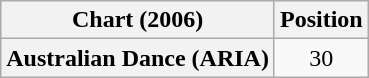<table class="wikitable plainrowheaders">
<tr>
<th>Chart (2006)</th>
<th>Position</th>
</tr>
<tr>
<th scope="row">Australian Dance (ARIA)</th>
<td style="text-align:center;">30</td>
</tr>
</table>
